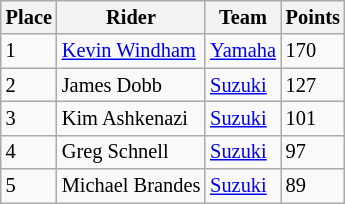<table class="wikitable" style="font-size: 85%;">
<tr>
<th>Place</th>
<th>Rider</th>
<th>Team</th>
<th>Points</th>
</tr>
<tr>
<td>1</td>
<td> <a href='#'>Kevin Windham</a></td>
<td><a href='#'>Yamaha</a></td>
<td>170</td>
</tr>
<tr>
<td>2</td>
<td> James Dobb</td>
<td><a href='#'>Suzuki</a></td>
<td>127</td>
</tr>
<tr>
<td>3</td>
<td> Kim Ashkenazi</td>
<td><a href='#'>Suzuki</a></td>
<td>101</td>
</tr>
<tr>
<td>4</td>
<td> Greg Schnell</td>
<td><a href='#'>Suzuki</a></td>
<td>97</td>
</tr>
<tr>
<td>5</td>
<td> Michael Brandes</td>
<td><a href='#'>Suzuki</a></td>
<td>89</td>
</tr>
</table>
